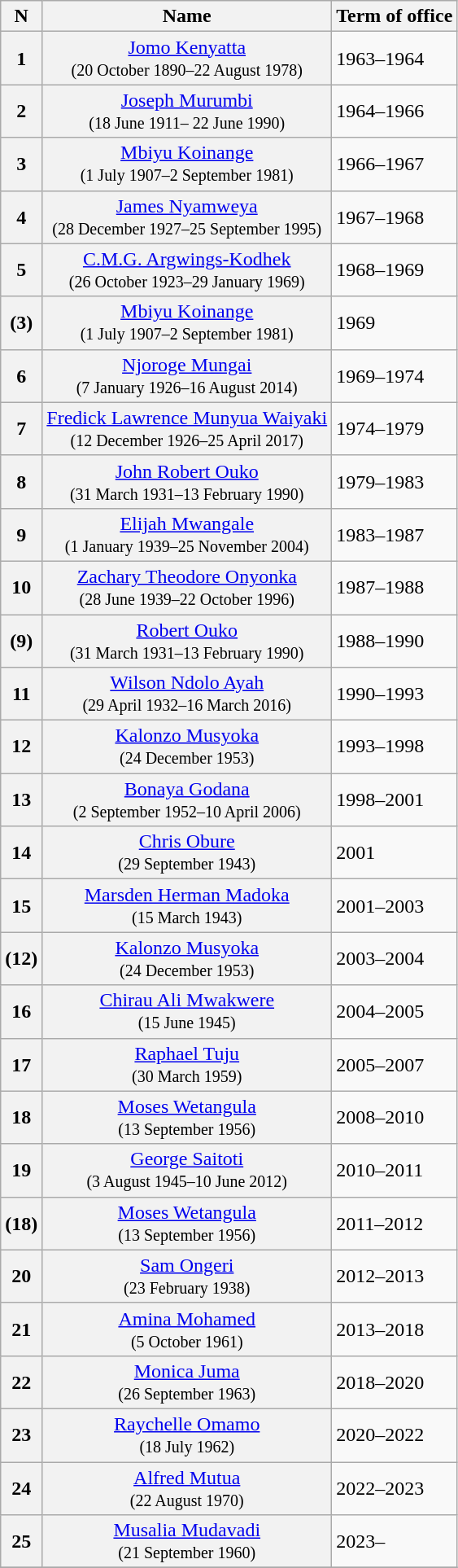<table class="wikitable">
<tr>
<th>N</th>
<th>Name</th>
<th>Term of office</th>
</tr>
<tr>
<th>1</th>
<th align="center" scope="row" style="font-weight:normal;"><a href='#'>Jomo Kenyatta</a><br><small>(20 October 1890–22 August 1978)</small></th>
<td>1963–1964</td>
</tr>
<tr>
<th>2</th>
<th align="center" scope="row" style="font-weight:normal;"><a href='#'>Joseph Murumbi</a><br><small>(18 June 1911– 22 June 1990)</small></th>
<td>1964–1966</td>
</tr>
<tr>
<th>3</th>
<th align="center" scope="row" style="font-weight:normal;"><a href='#'>Mbiyu Koinange</a><br><small>(1 July 1907–2 September 1981)</small></th>
<td>1966–1967</td>
</tr>
<tr>
<th>4</th>
<th align="center" scope="row" style="font-weight:normal;"><a href='#'>James Nyamweya</a><br><small>(28 December 1927–25 September 1995)</small></th>
<td>1967–1968</td>
</tr>
<tr>
<th>5</th>
<th align="center" scope="row" style="font-weight:normal;"><a href='#'>C.M.G. Argwings-Kodhek</a><br><small>(26 October 1923–29 January 1969)</small></th>
<td>1968–1969</td>
</tr>
<tr>
<th>(3)</th>
<th align="center" scope="row" style="font-weight:normal;"><a href='#'>Mbiyu Koinange</a><br><small>(1 July 1907–2 September 1981)</small></th>
<td>1969</td>
</tr>
<tr>
<th>6</th>
<th align="center" scope="row" style="font-weight:normal;"><a href='#'>Njoroge Mungai</a><br><small>(7 January 1926–16 August 2014)</small></th>
<td>1969–1974</td>
</tr>
<tr>
<th>7</th>
<th align="center" scope="row" style="font-weight:normal;"><a href='#'>Fredick Lawrence Munyua Waiyaki</a><br><small>(12 December 1926–25 April 2017)</small></th>
<td>1974–1979</td>
</tr>
<tr>
<th>8</th>
<th align="center" scope="row" style="font-weight:normal;"><a href='#'>John Robert Ouko</a><br><small>(31 March 1931–13 February 1990)</small></th>
<td>1979–1983</td>
</tr>
<tr>
<th>9</th>
<th align="center" scope="row" style="font-weight:normal;"><a href='#'>Elijah Mwangale</a><br><small>(1 January 1939–25 November 2004)</small></th>
<td>1983–1987</td>
</tr>
<tr>
<th>10</th>
<th align="center" scope="row" style="font-weight:normal;"><a href='#'>Zachary Theodore Onyonka</a><br><small>(28 June 1939–22 October 1996)</small></th>
<td>1987–1988</td>
</tr>
<tr>
<th>(9)</th>
<th align="center" scope="row" style="font-weight:normal;"><a href='#'>Robert Ouko</a><br><small>(31 March 1931–13 February 1990)</small></th>
<td>1988–1990</td>
</tr>
<tr>
<th>11</th>
<th align="center" scope="row" style="font-weight:normal;"><a href='#'>Wilson Ndolo Ayah</a><br><small>(29 April 1932–16 March 2016)</small></th>
<td>1990–1993</td>
</tr>
<tr>
<th>12</th>
<th align="center" scope="row" style="font-weight:normal;"><a href='#'>Kalonzo Musyoka</a><br><small>(24 December 1953)</small></th>
<td>1993–1998</td>
</tr>
<tr>
<th>13</th>
<th align="center" scope="row" style="font-weight:normal;"><a href='#'>Bonaya Godana</a><br><small>(2 September 1952–10 April 2006)</small></th>
<td>1998–2001</td>
</tr>
<tr>
<th>14</th>
<th align="center" scope="row" style="font-weight:normal;"><a href='#'>Chris Obure</a><br><small>(29 September 1943)</small></th>
<td>2001</td>
</tr>
<tr>
<th>15</th>
<th align="center" scope="row" style="font-weight:normal;"><a href='#'>Marsden Herman Madoka</a><br><small>(15 March 1943)</small></th>
<td>2001–2003</td>
</tr>
<tr>
<th>(12)</th>
<th align="center" scope="row" style="font-weight:normal;"><a href='#'>Kalonzo Musyoka</a><br><small>(24 December 1953)</small></th>
<td>2003–2004</td>
</tr>
<tr>
<th>16</th>
<th align="center" scope="row" style="font-weight:normal;"><a href='#'>Chirau Ali Mwakwere</a><br><small>(15 June 1945)</small></th>
<td>2004–2005</td>
</tr>
<tr>
<th>17</th>
<th align="center" scope="row" style="font-weight:normal;"><a href='#'>Raphael Tuju</a><br><small>(30 March 1959)</small></th>
<td>2005–2007</td>
</tr>
<tr>
<th>18</th>
<th align="center" scope="row" style="font-weight:normal;"><a href='#'>Moses Wetangula</a><br><small>(13 September 1956)</small></th>
<td>2008–2010</td>
</tr>
<tr>
<th>19</th>
<th align="center" scope="row" style="font-weight:normal;"><a href='#'>George Saitoti</a><br><small>(3 August 1945–10 June 2012)</small></th>
<td>2010–2011</td>
</tr>
<tr>
<th>(18)</th>
<th align="center" scope="row" style="font-weight:normal;"><a href='#'>Moses Wetangula</a><br><small>(13 September 1956)</small></th>
<td>2011–2012</td>
</tr>
<tr>
<th>20</th>
<th align="center" scope="row" style="font-weight:normal;"><a href='#'>Sam Ongeri</a><br><small>(23 February 1938)</small></th>
<td>2012–2013</td>
</tr>
<tr>
<th>21</th>
<th align="center" scope="row" style="font-weight:normal;"><a href='#'>Amina Mohamed</a><br><small>(5 October 1961)</small></th>
<td>2013–2018</td>
</tr>
<tr>
<th>22</th>
<th align="center" scope="row" style="font-weight:normal;"><a href='#'>Monica Juma</a><br><small>(26 September 1963)</small></th>
<td>2018–2020</td>
</tr>
<tr>
<th>23</th>
<th align="center" scope="row" style="font-weight:normal;"><a href='#'>Raychelle Omamo</a><br><small>(18 July 1962)</small></th>
<td>2020–2022</td>
</tr>
<tr>
<th>24</th>
<th align="center" scope="row" style="font-weight:normal;"><a href='#'>Alfred Mutua</a><br><small>(22 August 1970)</small></th>
<td>2022–2023</td>
</tr>
<tr>
<th>25</th>
<th align="center" scope="row" style="font-weight:normal;"><a href='#'>Musalia Mudavadi</a><br><small>(21 September 1960)</small></th>
<td>2023–</td>
</tr>
<tr>
</tr>
</table>
